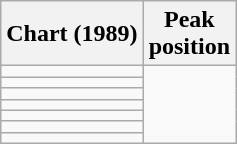<table class="wikitable sortable">
<tr>
<th>Chart (1989)</th>
<th>Peak<br> position</th>
</tr>
<tr>
<td></td>
</tr>
<tr>
<td></td>
</tr>
<tr>
<td></td>
</tr>
<tr>
<td></td>
</tr>
<tr>
<td></td>
</tr>
<tr>
<td></td>
</tr>
<tr>
<td></td>
</tr>
</table>
